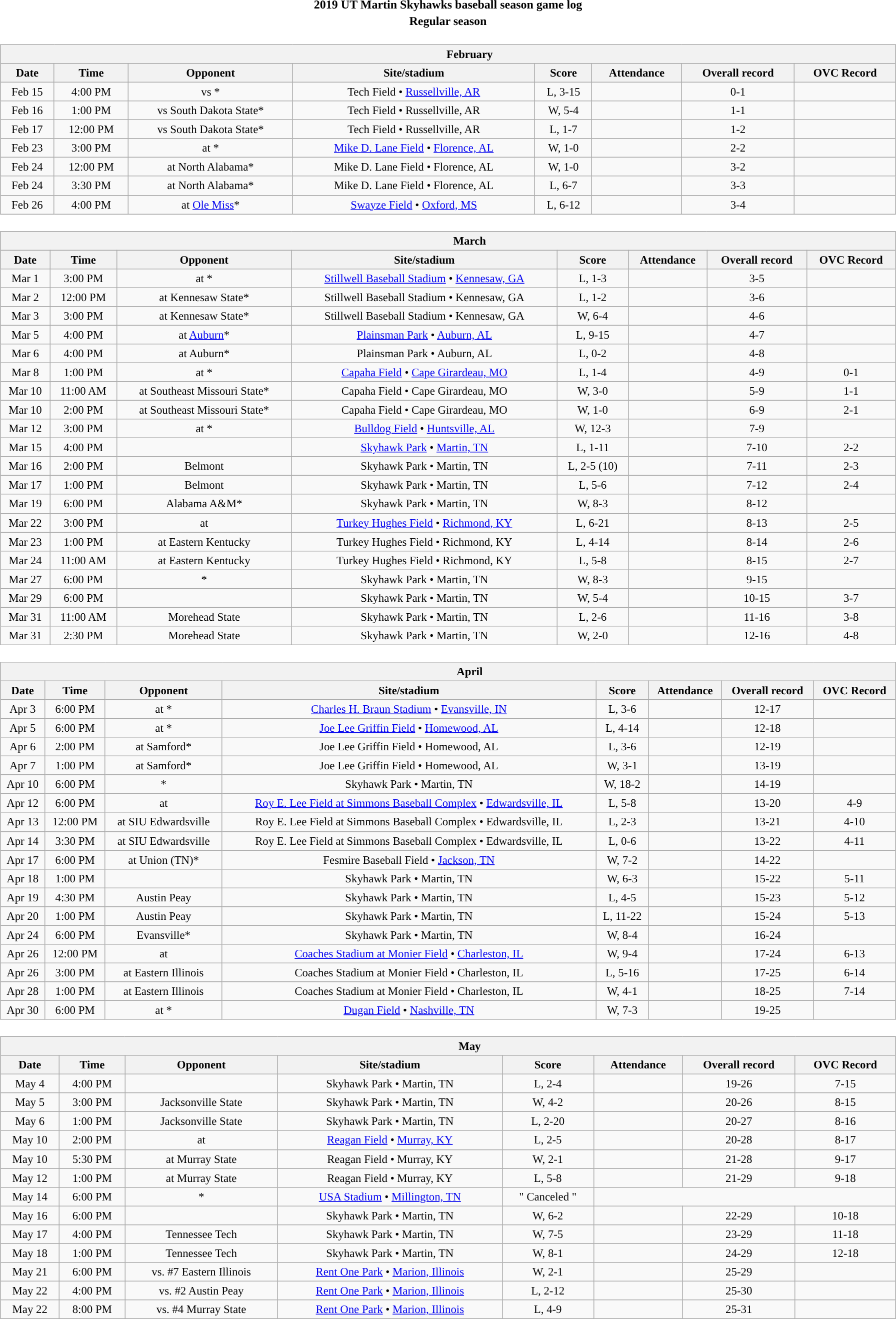<table class="toccolours" width=95% style="clear:both; margin:1.5em auto; text-align:center;">
<tr>
</tr>
<tr>
<th colspan=2>2019 UT Martin Skyhawks baseball season game log</th>
</tr>
<tr>
<th colspan=2>Regular season</th>
</tr>
<tr valign="top">
<td><br><table class="wikitable collapsible collapsed" style="margin:auto; width:100%; text-align:center; font-size:95%">
<tr>
<th colspan=12 style="padding-left:4em;">February</th>
</tr>
<tr>
<th>Date</th>
<th>Time</th>
<th>Opponent</th>
<th>Site/stadium</th>
<th>Score</th>
<th>Attendance</th>
<th>Overall record</th>
<th>OVC Record</th>
</tr>
<tr>
<td>Feb 15</td>
<td>4:00 PM</td>
<td>vs *</td>
<td>Tech Field • <a href='#'>Russellville, AR</a></td>
<td>L, 3-15</td>
<td></td>
<td>0-1</td>
<td></td>
</tr>
<tr>
<td>Feb 16</td>
<td>1:00 PM</td>
<td>vs South Dakota State*</td>
<td>Tech Field • Russellville, AR</td>
<td>W, 5-4</td>
<td></td>
<td>1-1</td>
<td></td>
</tr>
<tr>
<td>Feb 17</td>
<td>12:00 PM</td>
<td>vs South Dakota State*</td>
<td>Tech Field • Russellville, AR</td>
<td>L, 1-7</td>
<td></td>
<td>1-2</td>
<td></td>
</tr>
<tr>
<td>Feb 23</td>
<td>3:00 PM</td>
<td>at *</td>
<td><a href='#'>Mike D. Lane Field</a> • <a href='#'>Florence, AL</a></td>
<td>W, 1-0</td>
<td></td>
<td>2-2</td>
<td></td>
</tr>
<tr>
<td>Feb 24</td>
<td>12:00 PM</td>
<td>at North Alabama*</td>
<td>Mike D. Lane Field • Florence, AL</td>
<td>W, 1-0</td>
<td></td>
<td>3-2</td>
<td></td>
</tr>
<tr>
<td>Feb 24</td>
<td>3:30 PM</td>
<td>at North Alabama*</td>
<td>Mike D. Lane Field • Florence, AL</td>
<td>L, 6-7</td>
<td></td>
<td>3-3</td>
<td></td>
</tr>
<tr>
<td>Feb 26</td>
<td>4:00 PM</td>
<td>at <a href='#'>Ole Miss</a>*</td>
<td><a href='#'>Swayze Field</a> • <a href='#'>Oxford, MS</a></td>
<td>L, 6-12</td>
<td></td>
<td>3-4</td>
<td></td>
</tr>
</table>
</td>
</tr>
<tr>
<td><br><table class="wikitable collapsible collapsed" style="margin:auto; width:100%; text-align:center; font-size:95%">
<tr>
<th colspan=12 style="padding-left:4em;">March</th>
</tr>
<tr>
<th>Date</th>
<th>Time</th>
<th>Opponent</th>
<th>Site/stadium</th>
<th>Score</th>
<th>Attendance</th>
<th>Overall record</th>
<th>OVC Record</th>
</tr>
<tr>
<td>Mar 1</td>
<td>3:00 PM</td>
<td>at *</td>
<td><a href='#'>Stillwell Baseball Stadium</a> • <a href='#'>Kennesaw, GA</a></td>
<td>L, 1-3</td>
<td></td>
<td>3-5</td>
<td></td>
</tr>
<tr>
<td>Mar 2</td>
<td>12:00 PM</td>
<td>at Kennesaw State*</td>
<td>Stillwell Baseball Stadium • Kennesaw, GA</td>
<td>L, 1-2</td>
<td></td>
<td>3-6</td>
<td></td>
</tr>
<tr>
<td>Mar 3</td>
<td>3:00 PM</td>
<td>at Kennesaw State*</td>
<td>Stillwell Baseball Stadium • Kennesaw, GA</td>
<td>W, 6-4</td>
<td></td>
<td>4-6</td>
<td></td>
</tr>
<tr>
<td>Mar 5</td>
<td>4:00 PM</td>
<td>at <a href='#'>Auburn</a>*</td>
<td><a href='#'>Plainsman Park</a> • <a href='#'>Auburn, AL</a></td>
<td>L, 9-15</td>
<td></td>
<td>4-7</td>
<td></td>
</tr>
<tr>
<td>Mar 6</td>
<td>4:00 PM</td>
<td>at Auburn*</td>
<td>Plainsman Park • Auburn, AL</td>
<td>L, 0-2</td>
<td></td>
<td>4-8</td>
<td></td>
</tr>
<tr>
<td>Mar 8</td>
<td>1:00 PM</td>
<td>at *</td>
<td><a href='#'>Capaha Field</a> • <a href='#'>Cape Girardeau, MO</a></td>
<td>L, 1-4</td>
<td></td>
<td>4-9</td>
<td>0-1</td>
</tr>
<tr>
<td>Mar 10</td>
<td>11:00 AM</td>
<td>at Southeast Missouri State*</td>
<td>Capaha Field • Cape Girardeau, MO</td>
<td>W, 3-0</td>
<td></td>
<td>5-9</td>
<td>1-1</td>
</tr>
<tr>
<td>Mar 10</td>
<td>2:00 PM</td>
<td>at Southeast Missouri State*</td>
<td>Capaha Field • Cape Girardeau, MO</td>
<td>W, 1-0</td>
<td></td>
<td>6-9</td>
<td>2-1</td>
</tr>
<tr>
<td>Mar 12</td>
<td>3:00 PM</td>
<td>at *</td>
<td><a href='#'>Bulldog Field</a> • <a href='#'>Huntsville, AL</a></td>
<td>W, 12-3</td>
<td></td>
<td>7-9</td>
<td></td>
</tr>
<tr>
<td>Mar 15</td>
<td>4:00 PM</td>
<td></td>
<td><a href='#'>Skyhawk Park</a> • <a href='#'>Martin, TN</a></td>
<td>L, 1-11</td>
<td></td>
<td>7-10</td>
<td>2-2</td>
</tr>
<tr>
<td>Mar 16</td>
<td>2:00 PM</td>
<td>Belmont</td>
<td>Skyhawk Park • Martin, TN</td>
<td>L, 2-5 (10)</td>
<td></td>
<td>7-11</td>
<td>2-3</td>
</tr>
<tr>
<td>Mar 17</td>
<td>1:00 PM</td>
<td>Belmont</td>
<td>Skyhawk Park • Martin, TN</td>
<td>L, 5-6</td>
<td></td>
<td>7-12</td>
<td>2-4</td>
</tr>
<tr>
<td>Mar 19</td>
<td>6:00 PM</td>
<td>Alabama A&M*</td>
<td>Skyhawk Park • Martin, TN</td>
<td>W, 8-3</td>
<td></td>
<td>8-12</td>
<td></td>
</tr>
<tr>
<td>Mar 22</td>
<td>3:00 PM</td>
<td>at </td>
<td><a href='#'>Turkey Hughes Field</a> • <a href='#'>Richmond, KY</a></td>
<td>L, 6-21</td>
<td></td>
<td>8-13</td>
<td>2-5</td>
</tr>
<tr>
<td>Mar 23</td>
<td>1:00 PM</td>
<td>at Eastern Kentucky</td>
<td>Turkey Hughes Field • Richmond, KY</td>
<td>L, 4-14</td>
<td></td>
<td>8-14</td>
<td>2-6</td>
</tr>
<tr>
<td>Mar 24</td>
<td>11:00 AM</td>
<td>at Eastern Kentucky</td>
<td>Turkey Hughes Field • Richmond, KY</td>
<td>L, 5-8</td>
<td></td>
<td>8-15</td>
<td>2-7</td>
</tr>
<tr>
<td>Mar 27</td>
<td>6:00 PM</td>
<td>*</td>
<td>Skyhawk Park • Martin, TN</td>
<td>W, 8-3</td>
<td></td>
<td>9-15</td>
<td></td>
</tr>
<tr>
<td>Mar 29</td>
<td>6:00 PM</td>
<td></td>
<td>Skyhawk Park • Martin, TN</td>
<td>W, 5-4</td>
<td></td>
<td>10-15</td>
<td>3-7</td>
</tr>
<tr>
<td>Mar 31</td>
<td>11:00 AM</td>
<td>Morehead State</td>
<td>Skyhawk Park • Martin, TN</td>
<td>L, 2-6</td>
<td></td>
<td>11-16</td>
<td>3-8</td>
</tr>
<tr>
<td>Mar 31</td>
<td>2:30 PM</td>
<td>Morehead State</td>
<td>Skyhawk Park • Martin, TN</td>
<td>W, 2-0</td>
<td></td>
<td>12-16</td>
<td>4-8</td>
</tr>
</table>
</td>
</tr>
<tr>
<td><br><table class="wikitable collapsible collapsed" style="margin:auto; width:100%; text-align:center; font-size:95%">
<tr>
<th colspan=12 style="padding-left:4em;">April</th>
</tr>
<tr>
<th>Date</th>
<th>Time</th>
<th>Opponent</th>
<th>Site/stadium</th>
<th>Score</th>
<th>Attendance</th>
<th>Overall record</th>
<th>OVC Record</th>
</tr>
<tr>
<td>Apr 3</td>
<td>6:00 PM</td>
<td>at *</td>
<td><a href='#'>Charles H. Braun Stadium</a> • <a href='#'>Evansville, IN</a></td>
<td>L, 3-6</td>
<td></td>
<td>12-17</td>
<td></td>
</tr>
<tr>
<td>Apr 5</td>
<td>6:00 PM</td>
<td>at *</td>
<td><a href='#'>Joe Lee Griffin Field</a> • <a href='#'>Homewood, AL</a></td>
<td>L, 4-14</td>
<td></td>
<td>12-18</td>
<td></td>
</tr>
<tr>
<td>Apr 6</td>
<td>2:00 PM</td>
<td>at Samford*</td>
<td>Joe Lee Griffin Field • Homewood, AL</td>
<td>L, 3-6</td>
<td></td>
<td>12-19</td>
<td></td>
</tr>
<tr>
<td>Apr 7</td>
<td>1:00 PM</td>
<td>at Samford*</td>
<td>Joe Lee Griffin Field • Homewood, AL</td>
<td>W, 3-1</td>
<td></td>
<td>13-19</td>
<td></td>
</tr>
<tr>
<td>Apr 10</td>
<td>6:00 PM</td>
<td>*</td>
<td>Skyhawk Park • Martin, TN</td>
<td>W, 18-2</td>
<td></td>
<td>14-19</td>
<td></td>
</tr>
<tr>
<td>Apr 12</td>
<td>6:00 PM</td>
<td>at </td>
<td><a href='#'>Roy E. Lee Field at Simmons Baseball Complex</a> • <a href='#'>Edwardsville, IL</a></td>
<td>L, 5-8</td>
<td></td>
<td>13-20</td>
<td>4-9</td>
</tr>
<tr>
<td>Apr 13</td>
<td>12:00 PM</td>
<td>at SIU Edwardsville</td>
<td>Roy E. Lee Field at Simmons Baseball Complex • Edwardsville, IL</td>
<td>L, 2-3</td>
<td></td>
<td>13-21</td>
<td>4-10</td>
</tr>
<tr>
<td>Apr 14</td>
<td>3:30 PM</td>
<td>at SIU Edwardsville</td>
<td>Roy E. Lee Field at Simmons Baseball Complex • Edwardsville, IL</td>
<td>L, 0-6</td>
<td></td>
<td>13-22</td>
<td>4-11</td>
</tr>
<tr>
<td>Apr 17</td>
<td>6:00 PM</td>
<td>at Union (TN)*</td>
<td>Fesmire Baseball Field • <a href='#'>Jackson, TN</a></td>
<td>W, 7-2</td>
<td></td>
<td>14-22</td>
<td></td>
</tr>
<tr>
<td>Apr 18</td>
<td>1:00 PM</td>
<td></td>
<td>Skyhawk Park • Martin, TN</td>
<td>W, 6-3</td>
<td></td>
<td>15-22</td>
<td>5-11</td>
</tr>
<tr>
<td>Apr 19</td>
<td>4:30 PM</td>
<td>Austin Peay</td>
<td>Skyhawk Park • Martin, TN</td>
<td>L, 4-5</td>
<td></td>
<td>15-23</td>
<td>5-12</td>
</tr>
<tr>
<td>Apr 20</td>
<td>1:00 PM</td>
<td>Austin Peay</td>
<td>Skyhawk Park • Martin, TN</td>
<td>L, 11-22</td>
<td></td>
<td>15-24</td>
<td>5-13</td>
</tr>
<tr>
<td>Apr 24</td>
<td>6:00 PM</td>
<td>Evansville*</td>
<td>Skyhawk Park • Martin, TN</td>
<td>W, 8-4</td>
<td></td>
<td>16-24</td>
<td></td>
</tr>
<tr>
<td>Apr 26</td>
<td>12:00 PM</td>
<td>at </td>
<td><a href='#'>Coaches Stadium at Monier Field</a> • <a href='#'>Charleston, IL</a></td>
<td>W, 9-4</td>
<td></td>
<td>17-24</td>
<td>6-13</td>
</tr>
<tr>
<td>Apr 26</td>
<td>3:00 PM</td>
<td>at Eastern Illinois</td>
<td>Coaches Stadium at Monier Field • Charleston, IL</td>
<td>L, 5-16</td>
<td></td>
<td>17-25</td>
<td>6-14</td>
</tr>
<tr>
<td>Apr 28</td>
<td>1:00 PM</td>
<td>at Eastern Illinois</td>
<td>Coaches Stadium at Monier Field • Charleston, IL</td>
<td>W, 4-1</td>
<td></td>
<td>18-25</td>
<td>7-14</td>
</tr>
<tr>
<td>Apr 30</td>
<td>6:00 PM</td>
<td>at *</td>
<td><a href='#'>Dugan Field</a> • <a href='#'>Nashville, TN</a></td>
<td>W, 7-3</td>
<td></td>
<td>19-25</td>
<td></td>
</tr>
</table>
</td>
</tr>
<tr>
<td><br><table class="wikitable collapsible collapsed" style="margin:auto; width:100%; text-align:center; font-size:95%">
<tr>
<th colspan=12 style="padding-left:4em;">May</th>
</tr>
<tr>
<th>Date</th>
<th>Time</th>
<th>Opponent</th>
<th>Site/stadium</th>
<th>Score</th>
<th>Attendance</th>
<th>Overall record</th>
<th>OVC Record</th>
</tr>
<tr>
<td>May 4</td>
<td>4:00 PM</td>
<td></td>
<td>Skyhawk Park • Martin, TN</td>
<td>L, 2-4</td>
<td></td>
<td>19-26</td>
<td>7-15</td>
</tr>
<tr>
<td>May 5</td>
<td>3:00 PM</td>
<td>Jacksonville State</td>
<td>Skyhawk Park • Martin, TN</td>
<td>W, 4-2</td>
<td></td>
<td>20-26</td>
<td>8-15</td>
</tr>
<tr>
<td>May 6</td>
<td>1:00 PM</td>
<td>Jacksonville State</td>
<td>Skyhawk Park • Martin, TN</td>
<td>L, 2-20</td>
<td></td>
<td>20-27</td>
<td>8-16</td>
</tr>
<tr>
<td>May 10</td>
<td>2:00 PM</td>
<td>at </td>
<td><a href='#'>Reagan Field</a> • <a href='#'>Murray, KY</a></td>
<td>L, 2-5</td>
<td></td>
<td>20-28</td>
<td>8-17</td>
</tr>
<tr>
<td>May 10</td>
<td>5:30 PM</td>
<td>at Murray State</td>
<td>Reagan Field • Murray, KY</td>
<td>W, 2-1</td>
<td></td>
<td>21-28</td>
<td>9-17</td>
</tr>
<tr>
<td>May 12</td>
<td>1:00 PM</td>
<td>at Murray State</td>
<td>Reagan Field • Murray, KY</td>
<td>L, 5-8</td>
<td></td>
<td>21-29</td>
<td>9-18</td>
</tr>
<tr>
<td>May 14</td>
<td>6:00 PM</td>
<td>*</td>
<td><a href='#'>USA Stadium</a> • <a href='#'>Millington, TN</a></td>
<td>" Canceled "</td>
</tr>
<tr>
<td>May 16</td>
<td>6:00 PM</td>
<td></td>
<td>Skyhawk Park • Martin, TN</td>
<td>W, 6-2</td>
<td></td>
<td>22-29</td>
<td>10-18</td>
</tr>
<tr>
<td>May 17</td>
<td>4:00 PM</td>
<td>Tennessee Tech</td>
<td>Skyhawk Park • Martin, TN</td>
<td>W, 7-5</td>
<td></td>
<td>23-29</td>
<td>11-18</td>
</tr>
<tr>
<td>May 18</td>
<td>1:00 PM</td>
<td>Tennessee Tech</td>
<td>Skyhawk Park • Martin, TN</td>
<td>W, 8-1</td>
<td></td>
<td>24-29</td>
<td>12-18</td>
</tr>
<tr>
<td>May 21</td>
<td>6:00 PM</td>
<td>vs. #7 Eastern Illinois</td>
<td><a href='#'>Rent One Park</a> • <a href='#'>Marion, Illinois</a></td>
<td>W, 2-1</td>
<td></td>
<td>25-29</td>
<td></td>
</tr>
<tr>
<td>May 22</td>
<td>4:00 PM</td>
<td>vs. #2 Austin Peay</td>
<td><a href='#'>Rent One Park</a> • <a href='#'>Marion, Illinois</a></td>
<td>L, 2-12</td>
<td></td>
<td>25-30</td>
<td></td>
</tr>
<tr>
<td>May 22</td>
<td>8:00 PM</td>
<td>vs. #4 Murray State</td>
<td><a href='#'>Rent One Park</a> • <a href='#'>Marion, Illinois</a></td>
<td>L, 4-9</td>
<td></td>
<td>25-31</td>
<td></td>
</tr>
</table>
</td>
</tr>
</table>
